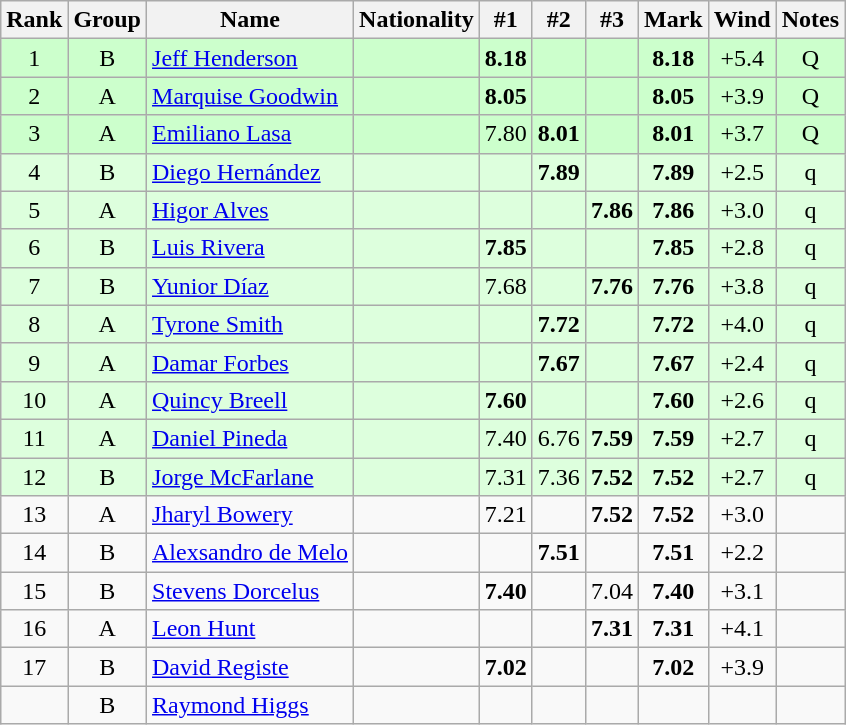<table class="wikitable sortable" style="text-align:center">
<tr>
<th>Rank</th>
<th>Group</th>
<th>Name</th>
<th>Nationality</th>
<th>#1</th>
<th>#2</th>
<th>#3</th>
<th>Mark</th>
<th>Wind</th>
<th>Notes</th>
</tr>
<tr bgcolor=ccffcc>
<td>1</td>
<td>B</td>
<td align=left><a href='#'>Jeff Henderson</a></td>
<td align=left></td>
<td><strong>8.18</strong></td>
<td></td>
<td></td>
<td><strong>8.18</strong></td>
<td>+5.4</td>
<td>Q</td>
</tr>
<tr bgcolor=ccffcc>
<td>2</td>
<td>A</td>
<td align=left><a href='#'>Marquise Goodwin</a></td>
<td align=left></td>
<td><strong>8.05</strong></td>
<td></td>
<td></td>
<td><strong>8.05</strong></td>
<td>+3.9</td>
<td>Q</td>
</tr>
<tr bgcolor=ccffcc>
<td>3</td>
<td>A</td>
<td align=left><a href='#'>Emiliano Lasa</a></td>
<td align=left></td>
<td>7.80</td>
<td><strong>8.01</strong></td>
<td></td>
<td><strong>8.01</strong></td>
<td>+3.7</td>
<td>Q</td>
</tr>
<tr bgcolor=ddffdd>
<td>4</td>
<td>B</td>
<td align=left><a href='#'>Diego Hernández</a></td>
<td align=left></td>
<td></td>
<td><strong>7.89</strong></td>
<td></td>
<td><strong>7.89</strong></td>
<td>+2.5</td>
<td>q</td>
</tr>
<tr bgcolor=ddffdd>
<td>5</td>
<td>A</td>
<td align=left><a href='#'>Higor Alves</a></td>
<td align=left></td>
<td></td>
<td></td>
<td><strong>7.86</strong></td>
<td><strong>7.86</strong></td>
<td>+3.0</td>
<td>q</td>
</tr>
<tr bgcolor=ddffdd>
<td>6</td>
<td>B</td>
<td align=left><a href='#'>Luis Rivera</a></td>
<td align=left></td>
<td><strong>7.85</strong></td>
<td></td>
<td></td>
<td><strong>7.85</strong></td>
<td>+2.8</td>
<td>q</td>
</tr>
<tr bgcolor=ddffdd>
<td>7</td>
<td>B</td>
<td align=left><a href='#'>Yunior Díaz</a></td>
<td align=left></td>
<td>7.68</td>
<td></td>
<td><strong>7.76</strong></td>
<td><strong>7.76</strong></td>
<td>+3.8</td>
<td>q</td>
</tr>
<tr bgcolor=ddffdd>
<td>8</td>
<td>A</td>
<td align=left><a href='#'>Tyrone Smith</a></td>
<td align=left></td>
<td></td>
<td><strong>7.72</strong></td>
<td></td>
<td><strong>7.72</strong></td>
<td>+4.0</td>
<td>q</td>
</tr>
<tr bgcolor=ddffdd>
<td>9</td>
<td>A</td>
<td align=left><a href='#'>Damar Forbes</a></td>
<td align=left></td>
<td></td>
<td><strong>7.67</strong></td>
<td></td>
<td><strong>7.67</strong></td>
<td>+2.4</td>
<td>q</td>
</tr>
<tr bgcolor=ddffdd>
<td>10</td>
<td>A</td>
<td align=left><a href='#'>Quincy Breell</a></td>
<td align=left></td>
<td><strong>7.60</strong></td>
<td></td>
<td></td>
<td><strong>7.60</strong></td>
<td>+2.6</td>
<td>q</td>
</tr>
<tr bgcolor=ddffdd>
<td>11</td>
<td>A</td>
<td align=left><a href='#'>Daniel Pineda</a></td>
<td align=left></td>
<td>7.40</td>
<td>6.76</td>
<td><strong>7.59</strong></td>
<td><strong>7.59</strong></td>
<td>+2.7</td>
<td>q</td>
</tr>
<tr bgcolor=ddffdd>
<td>12</td>
<td>B</td>
<td align=left><a href='#'>Jorge McFarlane</a></td>
<td align=left></td>
<td>7.31</td>
<td>7.36</td>
<td><strong>7.52</strong></td>
<td><strong>7.52</strong></td>
<td>+2.7</td>
<td>q</td>
</tr>
<tr>
<td>13</td>
<td>A</td>
<td align=left><a href='#'>Jharyl Bowery</a></td>
<td align=left></td>
<td>7.21</td>
<td></td>
<td><strong>7.52</strong></td>
<td><strong>7.52</strong></td>
<td>+3.0</td>
<td></td>
</tr>
<tr>
<td>14</td>
<td>B</td>
<td align=left><a href='#'>Alexsandro de Melo</a></td>
<td align=left></td>
<td></td>
<td><strong>7.51</strong></td>
<td></td>
<td><strong>7.51</strong></td>
<td>+2.2</td>
<td></td>
</tr>
<tr>
<td>15</td>
<td>B</td>
<td align=left><a href='#'>Stevens Dorcelus</a></td>
<td align=left></td>
<td><strong>7.40</strong></td>
<td></td>
<td>7.04</td>
<td><strong>7.40</strong></td>
<td>+3.1</td>
<td></td>
</tr>
<tr>
<td>16</td>
<td>A</td>
<td align=left><a href='#'>Leon Hunt</a></td>
<td align=left></td>
<td></td>
<td></td>
<td><strong>7.31</strong></td>
<td><strong>7.31</strong></td>
<td>+4.1</td>
<td></td>
</tr>
<tr>
<td>17</td>
<td>B</td>
<td align=left><a href='#'>David Registe</a></td>
<td align=left></td>
<td><strong>7.02</strong></td>
<td></td>
<td></td>
<td><strong>7.02</strong></td>
<td>+3.9</td>
<td></td>
</tr>
<tr>
<td></td>
<td>B</td>
<td align=left><a href='#'>Raymond Higgs</a></td>
<td align=left></td>
<td></td>
<td></td>
<td></td>
<td><strong></strong></td>
<td></td>
<td></td>
</tr>
</table>
